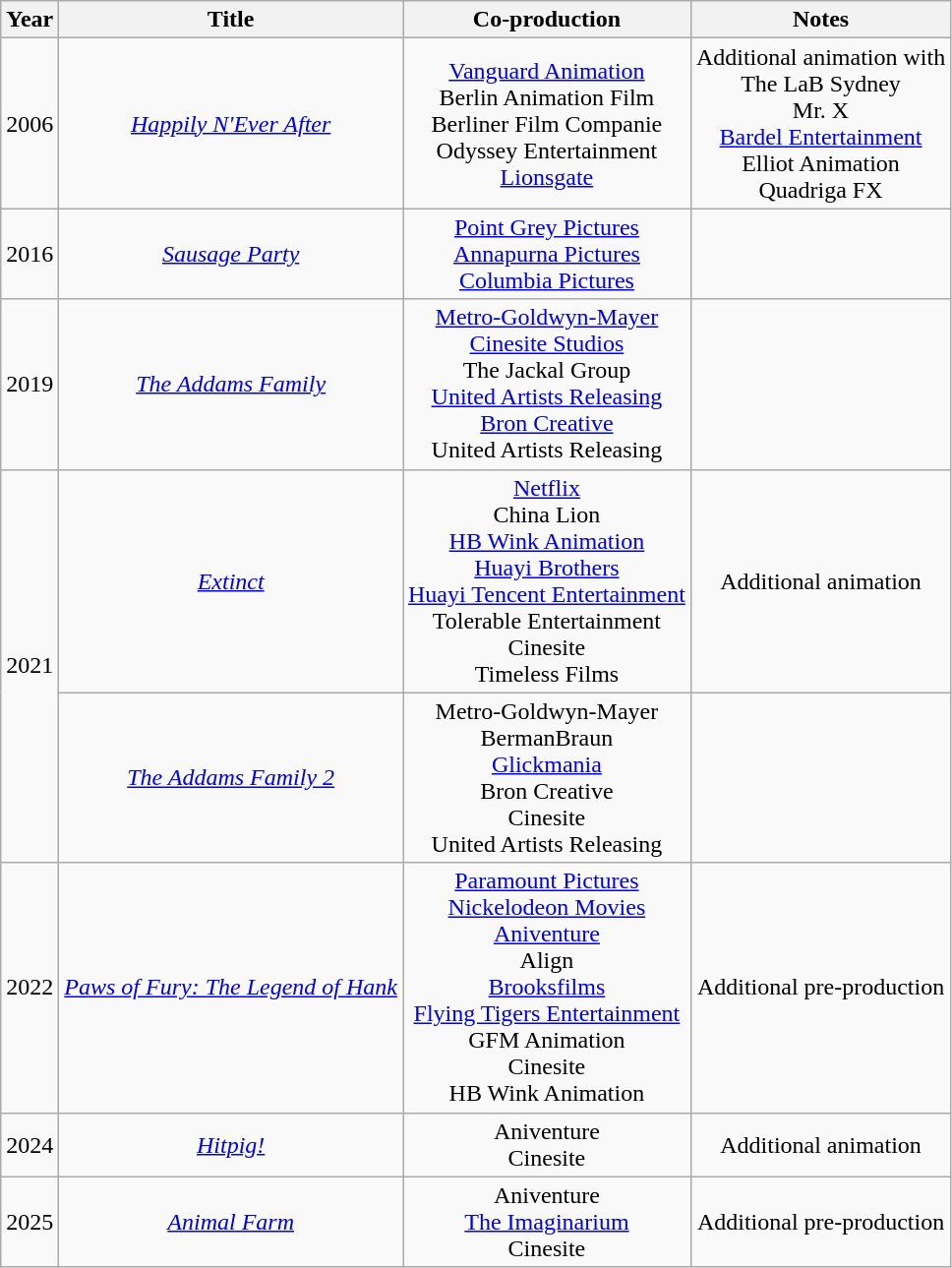<table class="wikitable" style="text-align:center;">
<tr>
<th scope="col">Year</th>
<th scope="col">Title</th>
<th scope="col">Co-production</th>
<th scope="col">Notes</th>
</tr>
<tr>
<td>2006</td>
<td><em><a href='#'>Happily N'Ever After</a></em></td>
<td><a href='#'>Vanguard Animation</a><br>Berlin Animation Film<br>Berliner Film Companie<br>Odyssey Entertainment<br> <a href='#'>Lionsgate</a></td>
<td>Additional animation with <br>The LaB Sydney<br>Mr. X<br><a href='#'>Bardel Entertainment</a><br> Elliot Animation<br> Quadriga FX</td>
</tr>
<tr>
<td>2016</td>
<td><em><a href='#'>Sausage Party</a></em></td>
<td><a href='#'>Point Grey Pictures</a><br><a href='#'>Annapurna Pictures</a><br><a href='#'>Columbia Pictures</a></td>
<td></td>
</tr>
<tr>
<td>2019</td>
<td><em><a href='#'>The Addams Family</a></em></td>
<td><a href='#'>Metro-Goldwyn-Mayer</a><br><a href='#'>Cinesite Studios</a><br>The Jackal Group<br><a href='#'>United Artists Releasing</a><br><a href='#'>Bron Creative</a><br>United Artists Releasing</td>
<td></td>
</tr>
<tr>
<td rowspan=2>2021</td>
<td><em><a href='#'>Extinct</a></em></td>
<td><a href='#'>Netflix</a><br>China Lion<br><a href='#'>HB Wink Animation</a><br><a href='#'>Huayi Brothers</a><br><a href='#'>Huayi Tencent Entertainment</a><br>Tolerable Entertainment<br>Cinesite<br>Timeless Films</td>
<td>Additional animation</td>
</tr>
<tr>
<td><em><a href='#'>The Addams Family 2</a></em></td>
<td>Metro-Goldwyn-Mayer<br>BermanBraun<br><a href='#'>Glickmania</a><br>Bron Creative<br>Cinesite<br>United Artists Releasing</td>
<td></td>
</tr>
<tr>
<td>2022</td>
<td><em><a href='#'>Paws of Fury: The Legend of Hank</a></em></td>
<td><a href='#'>Paramount Pictures</a><br><a href='#'>Nickelodeon Movies</a><br><a href='#'>Aniventure</a><br>Align<br><a href='#'>Brooksfilms</a><br><a href='#'>Flying Tigers Entertainment</a><br>GFM Animation<br>Cinesite<br>HB Wink Animation</td>
<td>Additional pre-production</td>
</tr>
<tr>
<td>2024</td>
<td><em><a href='#'>Hitpig!</a></em></td>
<td>Aniventure<br>Cinesite</td>
<td>Additional animation</td>
</tr>
<tr>
<td>2025</td>
<td><em><a href='#'>Animal Farm</a></em></td>
<td>Aniventure<br><a href='#'>The Imaginarium</a><br>Cinesite</td>
<td>Additional pre-production</td>
</tr>
</table>
